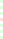<table style="font-size: 85%">
<tr>
<td style="background:#dfd;"></td>
</tr>
<tr>
<td style="background:#dfd;"></td>
</tr>
<tr>
<td style="background:#dfd;"></td>
</tr>
<tr>
<td style="background:#fdd;"></td>
</tr>
<tr>
<td style="background:#dfd;"></td>
</tr>
<tr>
<td style="background:#dfd;"></td>
</tr>
<tr>
<td style="background:#dfd;"></td>
</tr>
</table>
